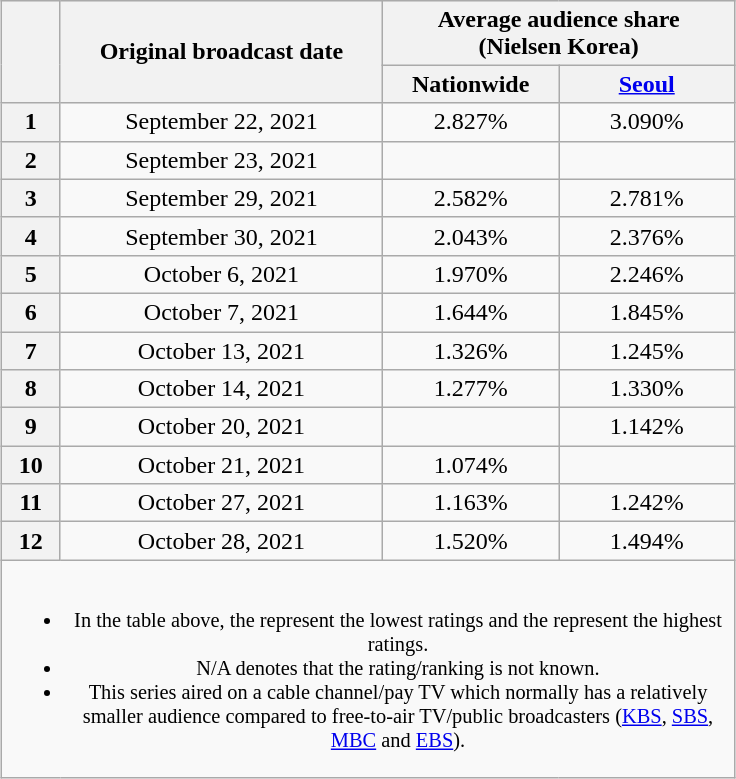<table class="wikitable" style="text-align:center; max-width:490px; margin-left: auto; margin-right: auto; border: none;">
<tr>
</tr>
<tr>
<th rowspan="2"></th>
<th rowspan="2">Original broadcast date</th>
<th colspan="2">Average audience share<br>(Nielsen Korea)</th>
</tr>
<tr>
<th width="110">Nationwide</th>
<th width="110"><a href='#'>Seoul</a></th>
</tr>
<tr>
<th>1</th>
<td>September 22, 2021</td>
<td>2.827% </td>
<td>3.090% </td>
</tr>
<tr>
<th>2</th>
<td>September 23, 2021</td>
<td> </td>
<td> </td>
</tr>
<tr>
<th>3</th>
<td>September 29, 2021</td>
<td>2.582% </td>
<td>2.781% </td>
</tr>
<tr>
<th>4</th>
<td>September 30, 2021</td>
<td>2.043% </td>
<td>2.376% </td>
</tr>
<tr>
<th>5</th>
<td>October 6, 2021</td>
<td>1.970% </td>
<td>2.246% </td>
</tr>
<tr>
<th>6</th>
<td>October 7, 2021</td>
<td>1.644% </td>
<td>1.845% </td>
</tr>
<tr>
<th>7</th>
<td>October 13, 2021</td>
<td>1.326% </td>
<td>1.245% </td>
</tr>
<tr>
<th>8</th>
<td>October 14, 2021</td>
<td>1.277%  </td>
<td>1.330%  </td>
</tr>
<tr>
<th>9</th>
<td>October 20, 2021</td>
<td> </td>
<td>1.142% </td>
</tr>
<tr>
<th>10</th>
<td>October 21, 2021</td>
<td>1.074% </td>
<td> </td>
</tr>
<tr>
<th>11</th>
<td>October 27, 2021</td>
<td>1.163% </td>
<td>1.242% </td>
</tr>
<tr>
<th>12</th>
<td>October 28, 2021</td>
<td>1.520% </td>
<td>1.494% </td>
</tr>
<tr>
<td colspan="4" style="font-size:85%"><br><ul><li>In the table above, the <strong></strong> represent the lowest ratings and the <strong></strong> represent the highest ratings.</li><li>N/A denotes that the rating/ranking is not known.</li><li>This series aired on a cable channel/pay TV which normally has a relatively smaller audience compared to free-to-air TV/public broadcasters (<a href='#'>KBS</a>, <a href='#'>SBS</a>, <a href='#'>MBC</a> and <a href='#'>EBS</a>).</li></ul></td>
</tr>
</table>
